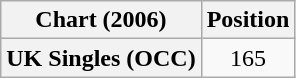<table class="wikitable plainrowheaders" style="text-align:center">
<tr>
<th>Chart (2006)</th>
<th>Position</th>
</tr>
<tr>
<th scope="row">UK Singles (OCC)</th>
<td>165</td>
</tr>
</table>
